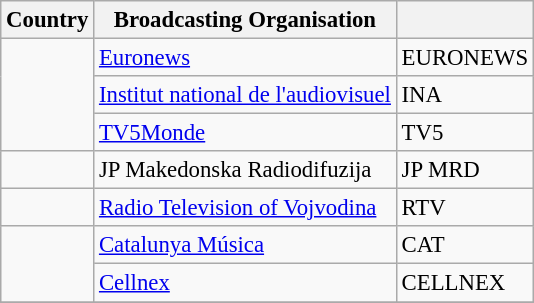<table class="wikitable sortable" style="font-size:95%">
<tr>
<th>Country</th>
<th>Broadcasting Organisation</th>
<th></th>
</tr>
<tr>
<td rowspan="3"></td>
<td><a href='#'>Euronews</a></td>
<td>EURONEWS</td>
</tr>
<tr>
<td><a href='#'>Institut national de l'audiovisuel</a></td>
<td>INA</td>
</tr>
<tr>
<td><a href='#'>TV5Monde</a></td>
<td>TV5</td>
</tr>
<tr>
<td></td>
<td>JP Makedonska Radiodifuzija</td>
<td>JP MRD</td>
</tr>
<tr>
<td></td>
<td><a href='#'>Radio Television of Vojvodina</a></td>
<td>RTV</td>
</tr>
<tr>
<td rowspan="2"></td>
<td><a href='#'>Catalunya Música</a></td>
<td>CAT</td>
</tr>
<tr>
<td><a href='#'>Cellnex</a></td>
<td>CELLNEX</td>
</tr>
<tr>
</tr>
</table>
